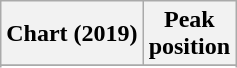<table class="wikitable sortable plainrowheaders" style="text-align:center">
<tr>
<th scope="col">Chart (2019)</th>
<th scope="col">Peak<br>position</th>
</tr>
<tr>
</tr>
<tr>
</tr>
</table>
